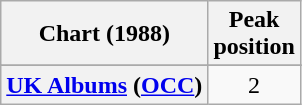<table class="wikitable sortable plainrowheaders" style="text-align:center">
<tr>
<th scope="col">Chart (1988)</th>
<th scope="col">Peak<br>position</th>
</tr>
<tr>
</tr>
<tr>
</tr>
<tr>
</tr>
<tr>
</tr>
<tr>
</tr>
<tr>
</tr>
<tr>
</tr>
<tr>
<th scope="row"><a href='#'>UK Albums</a> (<a href='#'>OCC</a>)</th>
<td align="center">2</td>
</tr>
</table>
